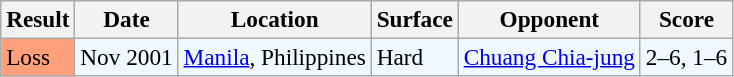<table class="sortable wikitable" style=font-size:97%>
<tr>
<th>Result</th>
<th>Date</th>
<th>Location</th>
<th>Surface</th>
<th>Opponent</th>
<th>Score</th>
</tr>
<tr style="background:#f0f8ff;">
<td bgcolor=FFA07A>Loss</td>
<td>Nov 2001</td>
<td><a href='#'>Manila</a>, Philippines</td>
<td>Hard</td>
<td> <a href='#'>Chuang Chia-jung</a></td>
<td>2–6, 1–6</td>
</tr>
</table>
